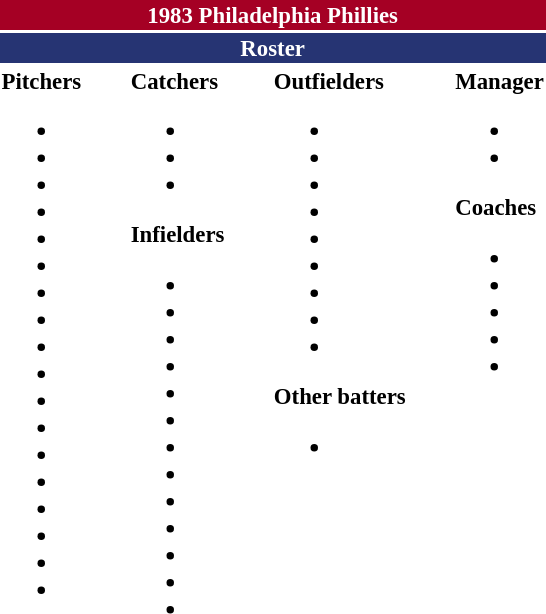<table class="toccolours" style="font-size: 95%;">
<tr>
<th colspan="10" style="background-color: #A50024; color: #FFFFFF; text-align: center;">1983 Philadelphia Phillies</th>
</tr>
<tr>
<td colspan="10" style="background-color: #263473; color: white; text-align: center;"><strong>Roster</strong></td>
</tr>
<tr>
<td valign="top"><strong>Pitchers</strong><br><ul><li></li><li></li><li></li><li></li><li></li><li></li><li></li><li></li><li></li><li></li><li></li><li></li><li></li><li></li><li></li><li></li><li></li><li></li></ul></td>
<td width="25px"></td>
<td valign="top"><strong>Catchers</strong><br><ul><li></li><li></li><li></li></ul><strong>Infielders</strong><ul><li></li><li></li><li></li><li></li><li></li><li></li><li></li><li></li><li></li><li></li><li></li><li></li><li></li></ul></td>
<td width="25px"></td>
<td valign="top"><strong>Outfielders</strong><br><ul><li></li><li></li><li></li><li></li><li></li><li></li><li></li><li></li><li></li></ul><strong>Other batters</strong><ul><li></li></ul></td>
<td width="25px"></td>
<td valign="top"><strong>Manager</strong><br><ul><li></li><li></li></ul><strong>Coaches</strong><ul><li></li><li></li><li></li><li></li><li></li></ul></td>
</tr>
<tr>
</tr>
</table>
